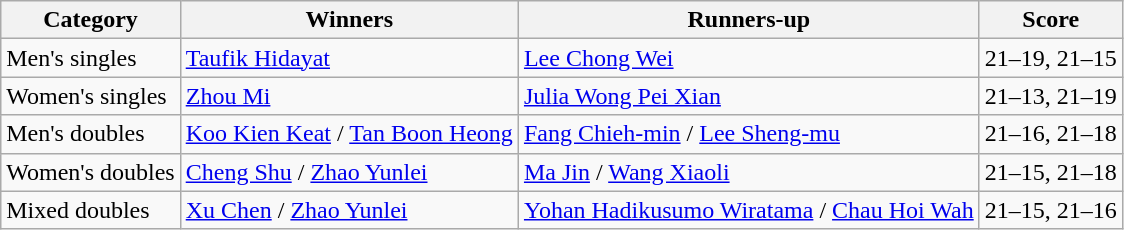<table class=wikitable style="white-space:nowrap;">
<tr>
<th>Category</th>
<th>Winners</th>
<th>Runners-up</th>
<th>Score</th>
</tr>
<tr>
<td>Men's singles</td>
<td> <a href='#'>Taufik Hidayat</a></td>
<td> <a href='#'>Lee Chong Wei</a></td>
<td>21–19, 21–15</td>
</tr>
<tr>
<td>Women's singles</td>
<td> <a href='#'>Zhou Mi</a></td>
<td> <a href='#'>Julia Wong Pei Xian</a></td>
<td>21–13, 21–19</td>
</tr>
<tr>
<td>Men's doubles</td>
<td> <a href='#'>Koo Kien Keat</a> / <a href='#'>Tan Boon Heong</a></td>
<td> <a href='#'>Fang Chieh-min</a> / <a href='#'>Lee Sheng-mu</a></td>
<td>21–16, 21–18</td>
</tr>
<tr>
<td>Women's doubles</td>
<td> <a href='#'>Cheng Shu</a> / <a href='#'>Zhao Yunlei</a></td>
<td> <a href='#'>Ma Jin</a> / <a href='#'>Wang Xiaoli</a></td>
<td>21–15, 21–18</td>
</tr>
<tr>
<td>Mixed doubles</td>
<td> <a href='#'>Xu Chen</a> / <a href='#'>Zhao Yunlei</a></td>
<td> <a href='#'>Yohan Hadikusumo Wiratama</a> / <a href='#'>Chau Hoi Wah</a></td>
<td>21–15, 21–16</td>
</tr>
</table>
